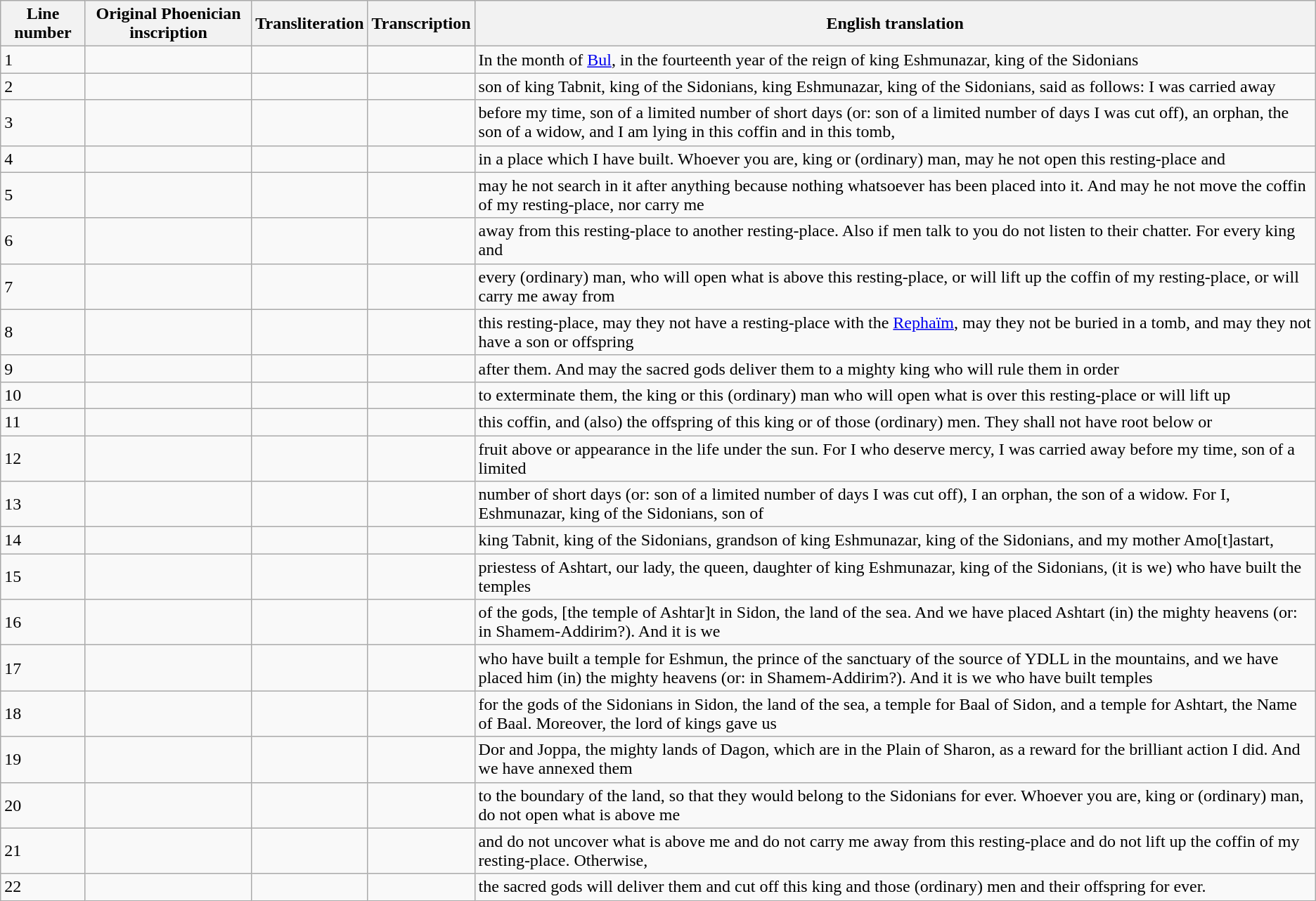<table class="wikitable">
<tr>
<th>Line number</th>
<th>Original Phoenician inscription</th>
<th>Transliteration</th>
<th>Transcription</th>
<th>English translation</th>
</tr>
<tr>
<td>1</td>
<td><div></div></td>
<td></td>
<td></td>
<td>In the month of <a href='#'>Bul</a>, in the fourteenth year of the reign of king Eshmunazar, king of the Sidonians</td>
</tr>
<tr>
<td>2</td>
<td><div></div></td>
<td></td>
<td></td>
<td>son of king Tabnit, king of the Sidonians, king Eshmunazar, king of the Sidonians, said as follows: I was carried away</td>
</tr>
<tr>
<td>3</td>
<td><div></div></td>
<td></td>
<td></td>
<td>before my time, son of a limited number of short days (or: son of a limited number of days I was cut off), an orphan, the son of a widow, and I am lying in this coffin and in this tomb,</td>
</tr>
<tr>
<td>4</td>
<td><div></div></td>
<td></td>
<td></td>
<td>in a place which I have built. Whoever you are, king or (ordinary) man, may he  not open this resting-place and</td>
</tr>
<tr>
<td>5</td>
<td><div></div></td>
<td></td>
<td></td>
<td>may he not search in it after anything because nothing whatsoever has been placed into it. And may he not move the coffin of my resting-place, nor carry me</td>
</tr>
<tr>
<td>6</td>
<td><div></div></td>
<td></td>
<td></td>
<td>away from this resting-place to another resting-place. Also if men talk to you do not listen to their chatter. For every king and</td>
</tr>
<tr>
<td>7</td>
<td><div></div></td>
<td></td>
<td></td>
<td>every (ordinary) man, who will open what is above this resting-place, or will lift up the coffin of my resting-place, or will carry me away from</td>
</tr>
<tr>
<td>8</td>
<td><div></div></td>
<td></td>
<td></td>
<td>this resting-place, may they not have a resting-place with the <a href='#'>Rephaïm</a>, may they not be buried in a tomb, and may they not have a son or offspring</td>
</tr>
<tr>
<td>9</td>
<td><div></div></td>
<td></td>
<td></td>
<td>after them. And may the sacred gods deliver them to a mighty king who will rule them in order</td>
</tr>
<tr>
<td>10</td>
<td><div></div></td>
<td></td>
<td></td>
<td>to exterminate them, the king or this (ordinary) man who will open what is over this resting-place or will lift up</td>
</tr>
<tr>
<td>11</td>
<td><div></div></td>
<td></td>
<td></td>
<td>this coffin, and (also) the offspring of this king or of those (ordinary) men. They shall not have root below or</td>
</tr>
<tr>
<td>12</td>
<td><div></div></td>
<td></td>
<td></td>
<td>fruit above or appearance in the life under the sun. For I who deserve mercy, I was carried away before my time, son of a limited</td>
</tr>
<tr>
<td>13</td>
<td><div></div></td>
<td></td>
<td></td>
<td>number of short days (or: son of a limited number of days I was cut off), I an orphan, the son of a widow. For I, Eshmunazar, king of the Sidonians, son of</td>
</tr>
<tr>
<td>14</td>
<td><div></div></td>
<td></td>
<td></td>
<td>king Tabnit, king of the Sidonians, grandson of king Eshmunazar, king of the Sidonians, and my mother Amo[t]astart,</td>
</tr>
<tr>
<td>15</td>
<td><div></div></td>
<td></td>
<td></td>
<td>priestess of Ashtart, our lady, the queen, daughter of king Eshmunazar, king of the Sidonians, (it is we) who have built the temples</td>
</tr>
<tr>
<td>16</td>
<td><div></div></td>
<td></td>
<td></td>
<td>of the gods, [the temple of Ashtar]t in Sidon, the land of the sea. And we have placed Ashtart (in) the mighty heavens (or: in Shamem-Addirim?). And it is we</td>
</tr>
<tr>
<td>17</td>
<td><div></div></td>
<td></td>
<td></td>
<td>who have built a temple for Eshmun, the prince of the sanctuary of the source of YDLL in the mountains, and we have placed him (in) the mighty heavens (or: in Shamem-Addirim?). And it is we who have built temples</td>
</tr>
<tr>
<td>18</td>
<td><div></div></td>
<td></td>
<td></td>
<td>for the gods of the Sidonians in Sidon, the land of the sea, a temple for Baal of Sidon, and a temple for Ashtart, the Name of Baal. Moreover, the lord of kings gave us</td>
</tr>
<tr>
<td>19</td>
<td><div></div></td>
<td></td>
<td></td>
<td>Dor and Joppa, the mighty lands of Dagon, which are in the Plain of Sharon, as a reward for the brilliant action I did. And we have annexed them</td>
</tr>
<tr>
<td>20</td>
<td><div></div></td>
<td></td>
<td></td>
<td>to the boundary of the land, so that they would belong to the Sidonians for ever. Whoever you are, king or (ordinary) man, do not open what is above me</td>
</tr>
<tr>
<td>21</td>
<td><div></div></td>
<td></td>
<td></td>
<td>and do not uncover what is above me and do not carry me away from this resting-place and do not lift up the coffin of my resting-place. Otherwise,</td>
</tr>
<tr>
<td>22</td>
<td><div></div></td>
<td></td>
<td></td>
<td>the sacred gods will deliver them and cut off this king and those (ordinary) men and their offspring for ever.</td>
</tr>
</table>
